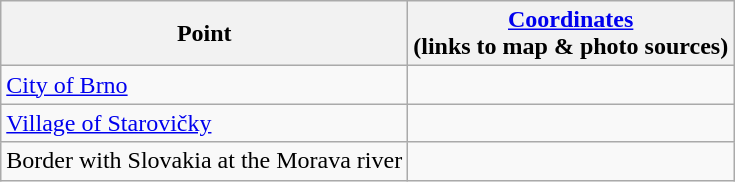<table class="wikitable">
<tr>
<th>Point</th>
<th><a href='#'>Coordinates</a><br>(links to map & photo sources)</th>
</tr>
<tr>
<td><a href='#'>City of Brno</a></td>
<td></td>
</tr>
<tr>
<td><a href='#'>Village of Starovičky</a></td>
<td></td>
</tr>
<tr>
<td>Border with Slovakia at the Morava river</td>
<td></td>
</tr>
</table>
